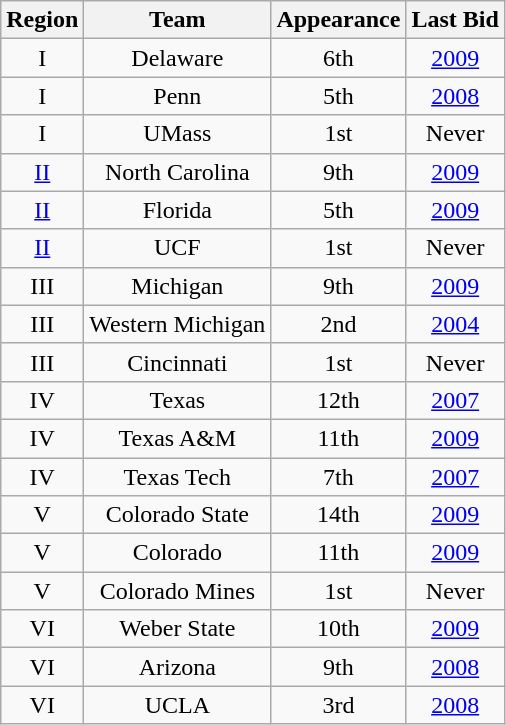<table class="wikitable sortable" style="text-align:center">
<tr>
<th>Region</th>
<th>Team</th>
<th>Appearance</th>
<th>Last Bid</th>
</tr>
<tr>
<td>I</td>
<td>Delaware</td>
<td>6th</td>
<td><a href='#'>2009</a></td>
</tr>
<tr>
<td>I</td>
<td>Penn</td>
<td>5th</td>
<td><a href='#'>2008</a></td>
</tr>
<tr>
<td>I</td>
<td>UMass</td>
<td>1st</td>
<td>Never</td>
</tr>
<tr>
<td><a href='#'>II</a></td>
<td>North Carolina</td>
<td>9th</td>
<td><a href='#'>2009</a></td>
</tr>
<tr>
<td><a href='#'>II</a></td>
<td>Florida</td>
<td>5th</td>
<td><a href='#'>2009</a></td>
</tr>
<tr>
<td><a href='#'>II</a></td>
<td>UCF</td>
<td>1st</td>
<td>Never</td>
</tr>
<tr>
<td>III</td>
<td>Michigan</td>
<td>9th</td>
<td><a href='#'>2009</a></td>
</tr>
<tr>
<td>III</td>
<td>Western Michigan</td>
<td>2nd</td>
<td><a href='#'>2004</a></td>
</tr>
<tr>
<td>III</td>
<td>Cincinnati</td>
<td>1st</td>
<td>Never</td>
</tr>
<tr>
<td>IV</td>
<td>Texas</td>
<td>12th</td>
<td><a href='#'>2007</a></td>
</tr>
<tr>
<td>IV</td>
<td>Texas A&M</td>
<td>11th</td>
<td><a href='#'>2009</a></td>
</tr>
<tr>
<td>IV</td>
<td>Texas Tech</td>
<td>7th</td>
<td><a href='#'>2007</a></td>
</tr>
<tr>
<td>V</td>
<td>Colorado State</td>
<td>14th</td>
<td><a href='#'>2009</a></td>
</tr>
<tr>
<td>V</td>
<td>Colorado</td>
<td>11th</td>
<td><a href='#'>2009</a></td>
</tr>
<tr>
<td>V</td>
<td>Colorado Mines</td>
<td>1st</td>
<td>Never</td>
</tr>
<tr>
<td>VI</td>
<td>Weber State</td>
<td>10th</td>
<td><a href='#'>2009</a></td>
</tr>
<tr>
<td>VI</td>
<td>Arizona</td>
<td>9th</td>
<td><a href='#'>2008</a></td>
</tr>
<tr>
<td>VI</td>
<td>UCLA</td>
<td>3rd</td>
<td><a href='#'>2008</a></td>
</tr>
</table>
